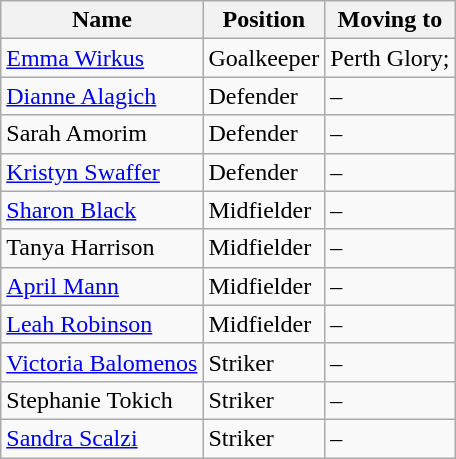<table class="wikitable">
<tr>
<th>Name</th>
<th>Position</th>
<th>Moving to</th>
</tr>
<tr>
<td> <a href='#'>Emma Wirkus</a></td>
<td>Goalkeeper</td>
<td>Perth Glory;</td>
</tr>
<tr>
<td> <a href='#'>Dianne Alagich</a></td>
<td>Defender</td>
<td>–</td>
</tr>
<tr>
<td> Sarah Amorim</td>
<td>Defender</td>
<td>–</td>
</tr>
<tr>
<td> <a href='#'>Kristyn Swaffer</a></td>
<td>Defender</td>
<td>–</td>
</tr>
<tr>
<td> <a href='#'>Sharon Black</a></td>
<td>Midfielder</td>
<td>–</td>
</tr>
<tr>
<td> Tanya Harrison</td>
<td>Midfielder</td>
<td>–</td>
</tr>
<tr>
<td> <a href='#'>April Mann</a></td>
<td>Midfielder</td>
<td>–</td>
</tr>
<tr>
<td> <a href='#'>Leah Robinson</a></td>
<td>Midfielder</td>
<td>–</td>
</tr>
<tr>
<td> <a href='#'>Victoria Balomenos</a></td>
<td>Striker</td>
<td>–</td>
</tr>
<tr>
<td> Stephanie Tokich</td>
<td>Striker</td>
<td>–</td>
</tr>
<tr>
<td> <a href='#'>Sandra Scalzi</a></td>
<td>Striker</td>
<td>–</td>
</tr>
</table>
